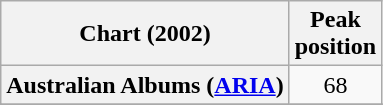<table class="wikitable sortable plainrowheaders" style="text-align:center">
<tr>
<th scope="col">Chart (2002)</th>
<th scope="col">Peak<br>position</th>
</tr>
<tr>
<th scope="row">Australian Albums (<a href='#'>ARIA</a>)</th>
<td>68</td>
</tr>
<tr>
</tr>
<tr>
</tr>
<tr>
</tr>
<tr>
</tr>
<tr>
</tr>
</table>
